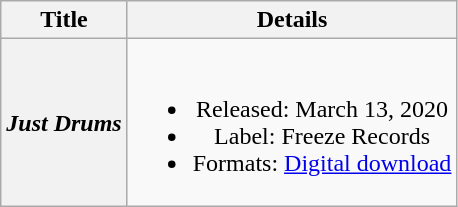<table class="wikitable plainrowheaders" style="text-align:center;">
<tr>
<th scope="col">Title</th>
<th scope="col">Details</th>
</tr>
<tr>
<th scope="row"><em>Just Drums</em></th>
<td><br><ul><li>Released: March 13, 2020</li><li>Label: Freeze Records</li><li>Formats: <a href='#'>Digital download</a></li></ul></td>
</tr>
</table>
